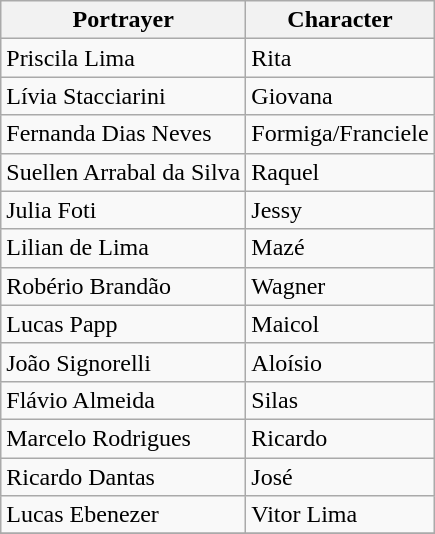<table class="wikitable">
<tr>
<th>Portrayer</th>
<th>Character</th>
</tr>
<tr>
<td>Priscila Lima</td>
<td>Rita</td>
</tr>
<tr>
<td>Lívia Stacciarini</td>
<td>Giovana</td>
</tr>
<tr>
<td>Fernanda Dias Neves</td>
<td>Formiga/Franciele</td>
</tr>
<tr>
<td>Suellen Arrabal da Silva</td>
<td>Raquel</td>
</tr>
<tr>
<td>Julia Foti</td>
<td>Jessy</td>
</tr>
<tr>
<td>Lilian de Lima</td>
<td>Mazé</td>
</tr>
<tr>
<td>Robério Brandão</td>
<td>Wagner</td>
</tr>
<tr>
<td>Lucas Papp</td>
<td>Maicol</td>
</tr>
<tr>
<td>João Signorelli</td>
<td>Aloísio</td>
</tr>
<tr>
<td>Flávio Almeida</td>
<td>Silas</td>
</tr>
<tr>
<td>Marcelo Rodrigues</td>
<td>Ricardo</td>
</tr>
<tr>
<td>Ricardo Dantas</td>
<td>José</td>
</tr>
<tr>
<td>Lucas Ebenezer</td>
<td>Vitor Lima</td>
</tr>
<tr>
</tr>
</table>
